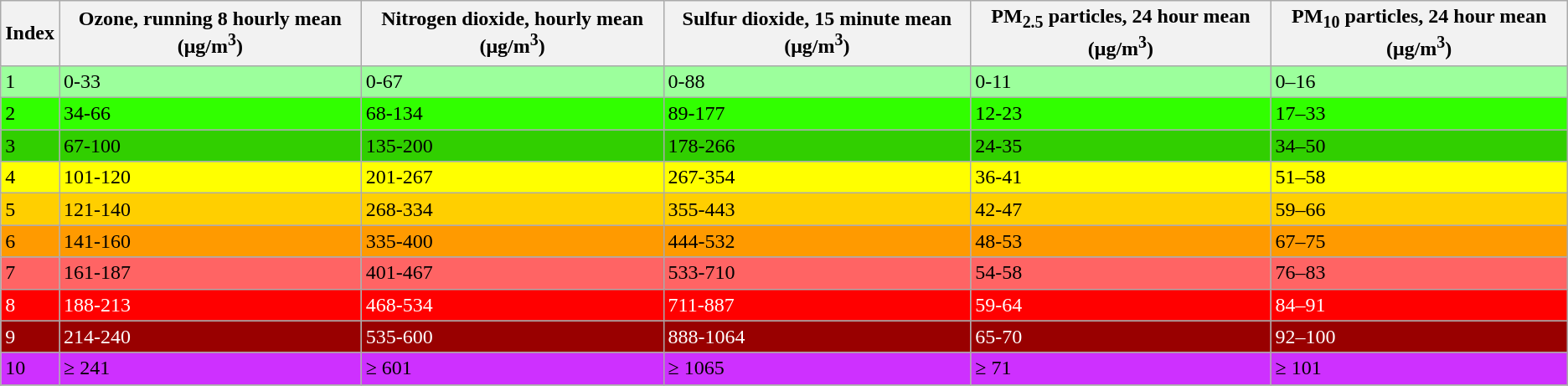<table class="wikitable">
<tr>
<th>Index</th>
<th>Ozone, running 8 hourly mean (μg/m<sup>3</sup>)</th>
<th>Nitrogen dioxide, hourly mean (μg/m<sup>3</sup>)</th>
<th>Sulfur dioxide, 15 minute mean (μg/m<sup>3</sup>)</th>
<th>PM<sub>2.5</sub> particles, 24 hour mean (μg/m<sup>3</sup>)</th>
<th>PM<sub>10</sub> particles, 24 hour mean (μg/m<sup>3</sup>)</th>
</tr>
<tr style="background-color:#9cff9c;color:#000;">
<td>1</td>
<td>0-33</td>
<td>0-67</td>
<td>0-88</td>
<td>0-11</td>
<td>0–16</td>
</tr>
<tr style="background-color:#31ff00;color:#000;">
<td>2</td>
<td>34-66</td>
<td>68-134</td>
<td>89-177</td>
<td>12-23</td>
<td>17–33</td>
</tr>
<tr style="background-color:#31cf00;color:#000;">
<td>3</td>
<td>67-100</td>
<td>135-200</td>
<td>178-266</td>
<td>24-35</td>
<td>34–50</td>
</tr>
<tr style="background-color:#ffff00;color:#000;">
<td>4</td>
<td>101-120</td>
<td>201-267</td>
<td>267-354</td>
<td>36-41</td>
<td>51–58</td>
</tr>
<tr style="background-color:#ffcf00;color:#000;">
<td>5</td>
<td>121-140</td>
<td>268-334</td>
<td>355-443</td>
<td>42-47</td>
<td>59–66</td>
</tr>
<tr style="background-color:#ff9a00;color:#000;">
<td>6</td>
<td>141-160</td>
<td>335-400</td>
<td>444-532</td>
<td>48-53</td>
<td>67–75</td>
</tr>
<tr style="background-color:#ff6464;color:#000;">
<td>7</td>
<td>161-187</td>
<td>401-467</td>
<td>533-710</td>
<td>54-58</td>
<td>76–83</td>
</tr>
<tr style="background-color:#ff0000;color:#fff;">
<td>8</td>
<td>188-213</td>
<td>468-534</td>
<td>711-887</td>
<td>59-64</td>
<td>84–91</td>
</tr>
<tr style="background-color:#990000;color:#fff;">
<td>9</td>
<td>214-240</td>
<td>535-600</td>
<td>888-1064</td>
<td>65-70</td>
<td>92–100</td>
</tr>
<tr style="background-color:#ce30ff;color:#000;">
<td>10</td>
<td>≥ 241</td>
<td>≥ 601</td>
<td>≥ 1065</td>
<td>≥ 71</td>
<td>≥ 101</td>
</tr>
<tr>
</tr>
</table>
